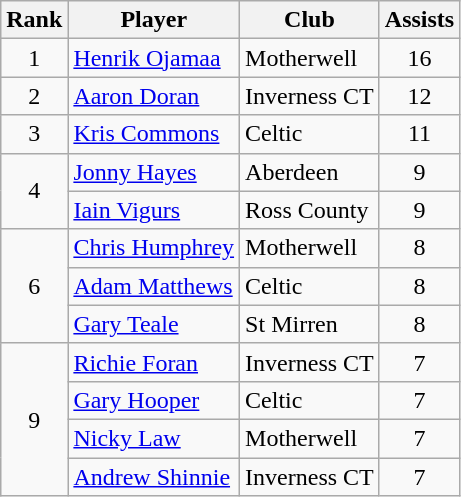<table class="wikitable" style="text-align:center">
<tr>
<th>Rank</th>
<th>Player</th>
<th>Club</th>
<th>Assists</th>
</tr>
<tr>
<td>1</td>
<td align="left"> <a href='#'>Henrik Ojamaa</a></td>
<td align="left">Motherwell</td>
<td>16</td>
</tr>
<tr>
<td>2</td>
<td align="left"> <a href='#'>Aaron Doran</a></td>
<td align="left">Inverness CT</td>
<td>12</td>
</tr>
<tr>
<td>3</td>
<td align="left"> <a href='#'>Kris Commons</a></td>
<td align="left">Celtic</td>
<td>11</td>
</tr>
<tr>
<td rowspan="2">4</td>
<td align="left"> <a href='#'>Jonny Hayes</a></td>
<td align="left">Aberdeen</td>
<td>9</td>
</tr>
<tr>
<td align="left"> <a href='#'>Iain Vigurs</a></td>
<td align="left">Ross County</td>
<td>9</td>
</tr>
<tr>
<td rowspan="3">6</td>
<td align="left"> <a href='#'>Chris Humphrey</a></td>
<td align="left">Motherwell</td>
<td>8</td>
</tr>
<tr>
<td align="left"> <a href='#'>Adam Matthews</a></td>
<td align="left">Celtic</td>
<td>8</td>
</tr>
<tr>
<td align="left"> <a href='#'>Gary Teale</a></td>
<td align="left">St Mirren</td>
<td>8</td>
</tr>
<tr>
<td rowspan="4">9</td>
<td align="left"> <a href='#'>Richie Foran</a></td>
<td align="left">Inverness CT</td>
<td>7</td>
</tr>
<tr>
<td align="left"> <a href='#'>Gary Hooper</a></td>
<td align="left">Celtic</td>
<td>7</td>
</tr>
<tr>
<td align="left"> <a href='#'>Nicky Law</a></td>
<td align="left">Motherwell</td>
<td>7</td>
</tr>
<tr>
<td align="left"> <a href='#'>Andrew Shinnie</a></td>
<td align="left">Inverness CT</td>
<td>7</td>
</tr>
</table>
